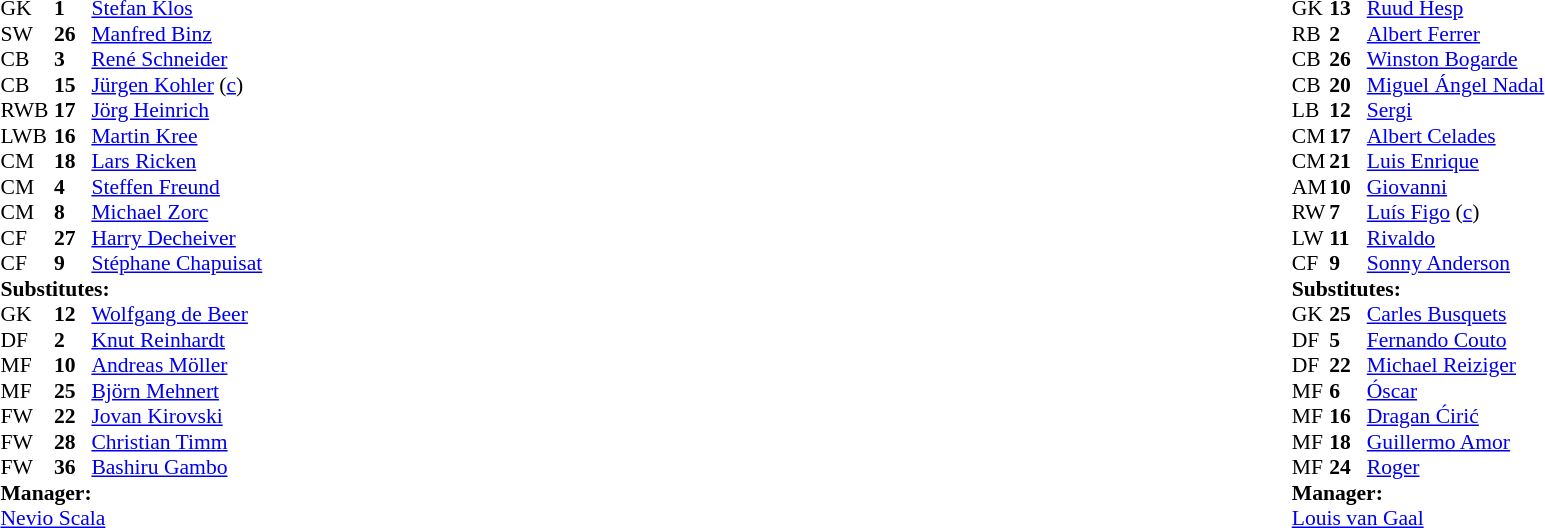<table width="100%">
<tr>
<td valign="top" width="40%"><br><table style="font-size:90%" cellspacing="0" cellpadding="0">
<tr>
<th width=25></th>
<th width=25></th>
</tr>
<tr>
<td>GK</td>
<td><strong>1</strong></td>
<td> <a href='#'>Stefan Klos</a></td>
</tr>
<tr>
<td>SW</td>
<td><strong>26</strong></td>
<td> <a href='#'>Manfred Binz</a></td>
</tr>
<tr>
<td>CB</td>
<td><strong>3</strong></td>
<td> <a href='#'>René Schneider</a></td>
</tr>
<tr>
<td>CB</td>
<td><strong>15</strong></td>
<td> <a href='#'>Jürgen Kohler</a> (<a href='#'>c</a>)</td>
<td></td>
<td></td>
</tr>
<tr>
<td>RWB </td>
<td><strong>17</strong></td>
<td> <a href='#'>Jörg Heinrich</a></td>
</tr>
<tr>
<td>LWB </td>
<td><strong>16</strong></td>
<td> <a href='#'>Martin Kree</a></td>
</tr>
<tr>
<td>CM</td>
<td><strong>18</strong></td>
<td> <a href='#'>Lars Ricken</a></td>
</tr>
<tr>
<td>CM</td>
<td><strong>4</strong></td>
<td> <a href='#'>Steffen Freund</a></td>
<td></td>
<td></td>
</tr>
<tr>
<td>CM</td>
<td><strong>8</strong></td>
<td> <a href='#'>Michael Zorc</a></td>
</tr>
<tr>
<td>CF</td>
<td><strong>27</strong></td>
<td> <a href='#'>Harry Decheiver</a></td>
</tr>
<tr>
<td>CF</td>
<td><strong>9</strong></td>
<td> <a href='#'>Stéphane Chapuisat</a> </td>
<td></td>
<td></td>
</tr>
<tr>
<td colspan=3><strong>Substitutes:</strong></td>
</tr>
<tr>
<td>GK</td>
<td><strong>12</strong></td>
<td> <a href='#'>Wolfgang de Beer</a></td>
</tr>
<tr>
<td>DF</td>
<td><strong>2</strong></td>
<td> <a href='#'>Knut Reinhardt</a></td>
</tr>
<tr>
<td>MF</td>
<td><strong>10</strong></td>
<td> <a href='#'>Andreas Möller</a></td>
</tr>
<tr>
<td>MF</td>
<td><strong>25</strong></td>
<td> <a href='#'>Björn Mehnert</a></td>
<td></td>
<td></td>
</tr>
<tr>
<td>FW</td>
<td><strong>22</strong></td>
<td> <a href='#'>Jovan Kirovski</a></td>
<td></td>
<td></td>
</tr>
<tr>
<td>FW</td>
<td><strong>28</strong></td>
<td> <a href='#'>Christian Timm</a></td>
</tr>
<tr>
<td>FW</td>
<td><strong>36</strong></td>
<td> <a href='#'>Bashiru Gambo</a></td>
<td></td>
<td></td>
</tr>
<tr>
<td colspan=3><strong>Manager:</strong></td>
</tr>
<tr>
<td colspan=4> <a href='#'>Nevio Scala</a></td>
</tr>
</table>
</td>
<td valign="top"></td>
<td valign="top" width="50%"><br><table style="font-size:90%;margin:auto" cellspacing="0" cellpadding="0">
<tr>
<th width=25></th>
<th width=25></th>
</tr>
<tr>
<td>GK</td>
<td><strong>13</strong></td>
<td> <a href='#'>Ruud Hesp</a></td>
</tr>
<tr>
<td>RB</td>
<td><strong>2</strong></td>
<td> <a href='#'>Albert Ferrer</a></td>
</tr>
<tr>
<td>CB</td>
<td><strong>26</strong></td>
<td> <a href='#'>Winston Bogarde</a></td>
</tr>
<tr>
<td>CB</td>
<td><strong>20</strong></td>
<td> <a href='#'>Miguel Ángel Nadal</a></td>
</tr>
<tr>
<td>LB</td>
<td><strong>12</strong></td>
<td> <a href='#'>Sergi</a></td>
</tr>
<tr>
<td>CM</td>
<td><strong>17</strong></td>
<td> <a href='#'>Albert Celades</a></td>
<td></td>
<td></td>
</tr>
<tr>
<td>CM</td>
<td><strong>21</strong></td>
<td> <a href='#'>Luis Enrique</a></td>
<td></td>
<td></td>
</tr>
<tr>
<td>AM</td>
<td><strong>10</strong></td>
<td> <a href='#'>Giovanni</a></td>
</tr>
<tr>
<td>RW</td>
<td><strong>7</strong></td>
<td> <a href='#'>Luís Figo</a> (<a href='#'>c</a>)</td>
</tr>
<tr>
<td>LW</td>
<td><strong>11</strong></td>
<td> <a href='#'>Rivaldo</a></td>
</tr>
<tr>
<td>CF</td>
<td><strong>9</strong></td>
<td> <a href='#'>Sonny Anderson</a></td>
<td></td>
<td></td>
</tr>
<tr>
<td colspan=3><strong>Substitutes:</strong></td>
</tr>
<tr>
<td>GK</td>
<td><strong>25</strong></td>
<td> <a href='#'>Carles Busquets</a></td>
</tr>
<tr>
<td>DF</td>
<td><strong>5</strong></td>
<td> <a href='#'>Fernando Couto</a></td>
</tr>
<tr>
<td>DF</td>
<td><strong>22</strong></td>
<td> <a href='#'>Michael Reiziger</a></td>
</tr>
<tr>
<td>MF</td>
<td><strong>6</strong></td>
<td> <a href='#'>Óscar</a></td>
<td></td>
<td></td>
</tr>
<tr>
<td>MF</td>
<td><strong>16</strong></td>
<td> <a href='#'>Dragan Ćirić</a></td>
<td></td>
<td></td>
</tr>
<tr>
<td>MF</td>
<td><strong>18</strong></td>
<td> <a href='#'>Guillermo Amor</a></td>
<td></td>
<td></td>
</tr>
<tr>
<td>MF</td>
<td><strong>24</strong></td>
<td> <a href='#'>Roger</a></td>
</tr>
<tr>
<td colspan=3><strong>Manager:</strong></td>
</tr>
<tr>
<td colspan=4> <a href='#'>Louis van Gaal</a></td>
</tr>
</table>
</td>
</tr>
</table>
